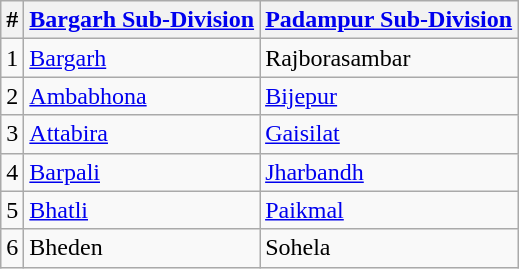<table class="wikitable">
<tr>
<th>#</th>
<th><a href='#'>Bargarh Sub-Division</a></th>
<th><a href='#'>Padampur Sub-Division</a></th>
</tr>
<tr>
<td>1</td>
<td><a href='#'>Bargarh</a></td>
<td>Rajborasambar</td>
</tr>
<tr>
<td>2</td>
<td><a href='#'>Ambabhona</a></td>
<td><a href='#'>Bijepur</a></td>
</tr>
<tr>
<td>3</td>
<td><a href='#'>Attabira</a></td>
<td><a href='#'>Gaisilat</a></td>
</tr>
<tr>
<td>4</td>
<td><a href='#'>Barpali</a></td>
<td><a href='#'>Jharbandh</a></td>
</tr>
<tr>
<td>5</td>
<td><a href='#'>Bhatli</a></td>
<td><a href='#'>Paikmal</a></td>
</tr>
<tr>
<td>6</td>
<td>Bheden</td>
<td>Sohela</td>
</tr>
</table>
